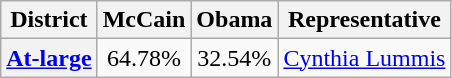<table class=wikitable>
<tr>
<th>District</th>
<th>McCain</th>
<th>Obama</th>
<th>Representative</th>
</tr>
<tr align=center>
<th><a href='#'>At-large</a></th>
<td>64.78%</td>
<td>32.54%</td>
<td><a href='#'>Cynthia Lummis</a></td>
</tr>
</table>
